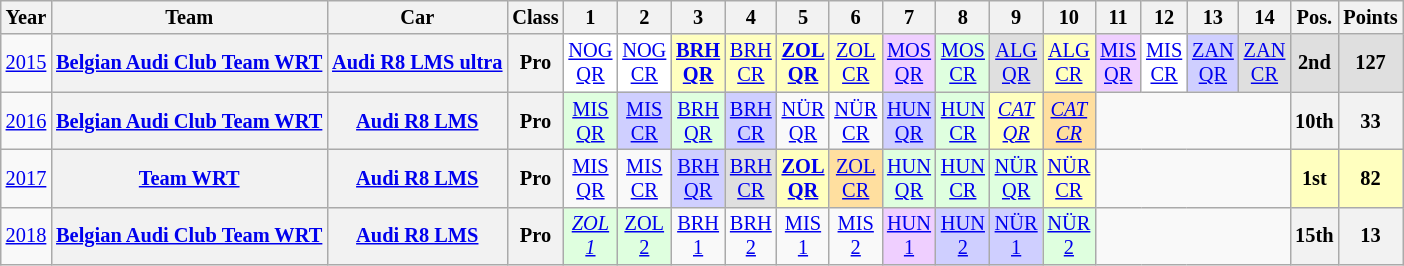<table class="wikitable" border="1" style="text-align:center; font-size:85%;">
<tr>
<th>Year</th>
<th>Team</th>
<th>Car</th>
<th>Class</th>
<th>1</th>
<th>2</th>
<th>3</th>
<th>4</th>
<th>5</th>
<th>6</th>
<th>7</th>
<th>8</th>
<th>9</th>
<th>10</th>
<th>11</th>
<th>12</th>
<th>13</th>
<th>14</th>
<th>Pos.</th>
<th>Points</th>
</tr>
<tr>
<td><a href='#'>2015</a></td>
<th nowrap><a href='#'>Belgian Audi Club Team WRT</a></th>
<th nowrap><a href='#'>Audi R8 LMS ultra</a></th>
<th>Pro</th>
<td style="background:#FFFFFF;"><a href='#'>NOG<br>QR</a><br></td>
<td style="background:#FFFFFF;"><a href='#'>NOG<br>CR</a><br></td>
<td style="background:#FFFFBF;"><strong><a href='#'>BRH<br>QR</a></strong><br></td>
<td style="background:#FFFFBF;"><a href='#'>BRH<br>CR</a><br></td>
<td style="background:#FFFFBF;"><strong><a href='#'>ZOL<br>QR</a></strong><br></td>
<td style="background:#FFFFBF;"><a href='#'>ZOL<br>CR</a><br></td>
<td style="background:#EFCFFF;"><a href='#'>MOS<br>QR</a><br></td>
<td style="background:#DFFFDF;"><a href='#'>MOS<br>CR</a><br></td>
<td style="background:#DFDFDF;"><a href='#'>ALG<br>QR</a><br></td>
<td style="background:#FFFFBF;"><a href='#'>ALG<br>CR</a><br></td>
<td style="background:#EFCFFF;"><a href='#'>MIS<br>QR</a><br></td>
<td style="background:#FFFFFF;"><a href='#'>MIS<br>CR</a><br></td>
<td style="background:#CFCFFF;"><a href='#'>ZAN<br>QR</a><br></td>
<td style="background:#DFDFDF;"><a href='#'>ZAN<br>CR</a><br></td>
<th style="background:#DFDFDF;">2nd</th>
<th style="background:#DFDFDF;">127</th>
</tr>
<tr>
<td><a href='#'>2016</a></td>
<th nowrap><a href='#'>Belgian Audi Club Team WRT</a></th>
<th nowrap><a href='#'>Audi R8 LMS</a></th>
<th>Pro</th>
<td style="background:#DFFFDF;"><a href='#'>MIS<br>QR</a><br></td>
<td style="background:#CFCFFF;"><a href='#'>MIS<br>CR</a><br></td>
<td style="background:#DFFFDF;"><a href='#'>BRH<br>QR</a><br></td>
<td style="background:#CFCFFF;"><a href='#'>BRH<br>CR</a><br></td>
<td><a href='#'>NÜR<br>QR</a></td>
<td><a href='#'>NÜR<br>CR</a></td>
<td style="background:#CFCFFF;"><a href='#'>HUN<br>QR</a><br></td>
<td style="background:#DFFFDF;"><a href='#'>HUN<br>CR</a><br></td>
<td style="background:#FFFFBF;"><em><a href='#'>CAT<br>QR</a></em><br></td>
<td style="background:#FFDF9F;"><em><a href='#'>CAT<br>CR</a></em><br></td>
<td colspan=4></td>
<th>10th</th>
<th>33</th>
</tr>
<tr>
<td><a href='#'>2017</a></td>
<th nowrap><a href='#'>Team WRT</a></th>
<th nowrap><a href='#'>Audi R8 LMS</a></th>
<th>Pro</th>
<td><a href='#'>MIS<br>QR</a></td>
<td><a href='#'>MIS<br>CR</a></td>
<td style="background:#CFCFFF;"><a href='#'>BRH<br>QR</a><br></td>
<td style="background:#DFDFDF;"><a href='#'>BRH<br>CR</a><br></td>
<td style="background:#FFFFBF;"><strong><a href='#'>ZOL<br>QR</a></strong><br></td>
<td style="background:#FFDF9F;"><a href='#'>ZOL<br>CR</a><br></td>
<td style="background:#DFFFDF;"><a href='#'>HUN<br>QR</a><br></td>
<td style="background:#DFFFDF;"><a href='#'>HUN<br>CR</a><br></td>
<td style="background:#DFFFDF;"><a href='#'>NÜR<br>QR</a><br></td>
<td style="background:#FFFFBF;"><a href='#'>NÜR<br>CR</a><br></td>
<td colspan=4></td>
<th style="background:#FFFFBF;">1st</th>
<th style="background:#FFFFBF;">82</th>
</tr>
<tr>
<td><a href='#'>2018</a></td>
<th nowrap><a href='#'>Belgian Audi Club Team WRT</a></th>
<th nowrap><a href='#'>Audi R8 LMS</a></th>
<th>Pro</th>
<td style="background:#DFFFDF;"><em><a href='#'>ZOL<br>1</a></em><br></td>
<td style="background:#DFFFDF;"><a href='#'>ZOL<br>2</a><br></td>
<td><a href='#'>BRH<br>1</a></td>
<td><a href='#'>BRH<br>2</a></td>
<td><a href='#'>MIS<br>1</a></td>
<td><a href='#'>MIS<br>2</a></td>
<td style="background:#EFCFFF;"><a href='#'>HUN<br>1</a><br></td>
<td style="background:#CFCFFF;"><a href='#'>HUN<br>2</a><br></td>
<td style="background:#CFCFFF;"><a href='#'>NÜR<br>1</a><br></td>
<td style="background:#DFFFDF;"><a href='#'>NÜR<br>2</a><br></td>
<td colspan=4></td>
<th>15th</th>
<th>13</th>
</tr>
</table>
